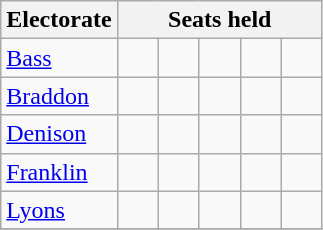<table class="wikitable">
<tr>
<th>Electorate</th>
<th colspan=5>Seats held</th>
</tr>
<tr>
<td><a href='#'>Bass</a></td>
<td width=20 > </td>
<td width=20 > </td>
<td width=20 > </td>
<td width=20 > </td>
<td width=20 > </td>
</tr>
<tr>
<td><a href='#'>Braddon</a></td>
<td> </td>
<td> </td>
<td> </td>
<td> </td>
<td> </td>
</tr>
<tr>
<td><a href='#'>Denison</a></td>
<td> </td>
<td> </td>
<td> </td>
<td> </td>
<td> </td>
</tr>
<tr>
<td><a href='#'>Franklin</a></td>
<td> </td>
<td> </td>
<td> </td>
<td> </td>
<td> </td>
</tr>
<tr>
<td><a href='#'>Lyons</a></td>
<td> </td>
<td> </td>
<td> </td>
<td> </td>
<td> </td>
</tr>
<tr>
</tr>
</table>
